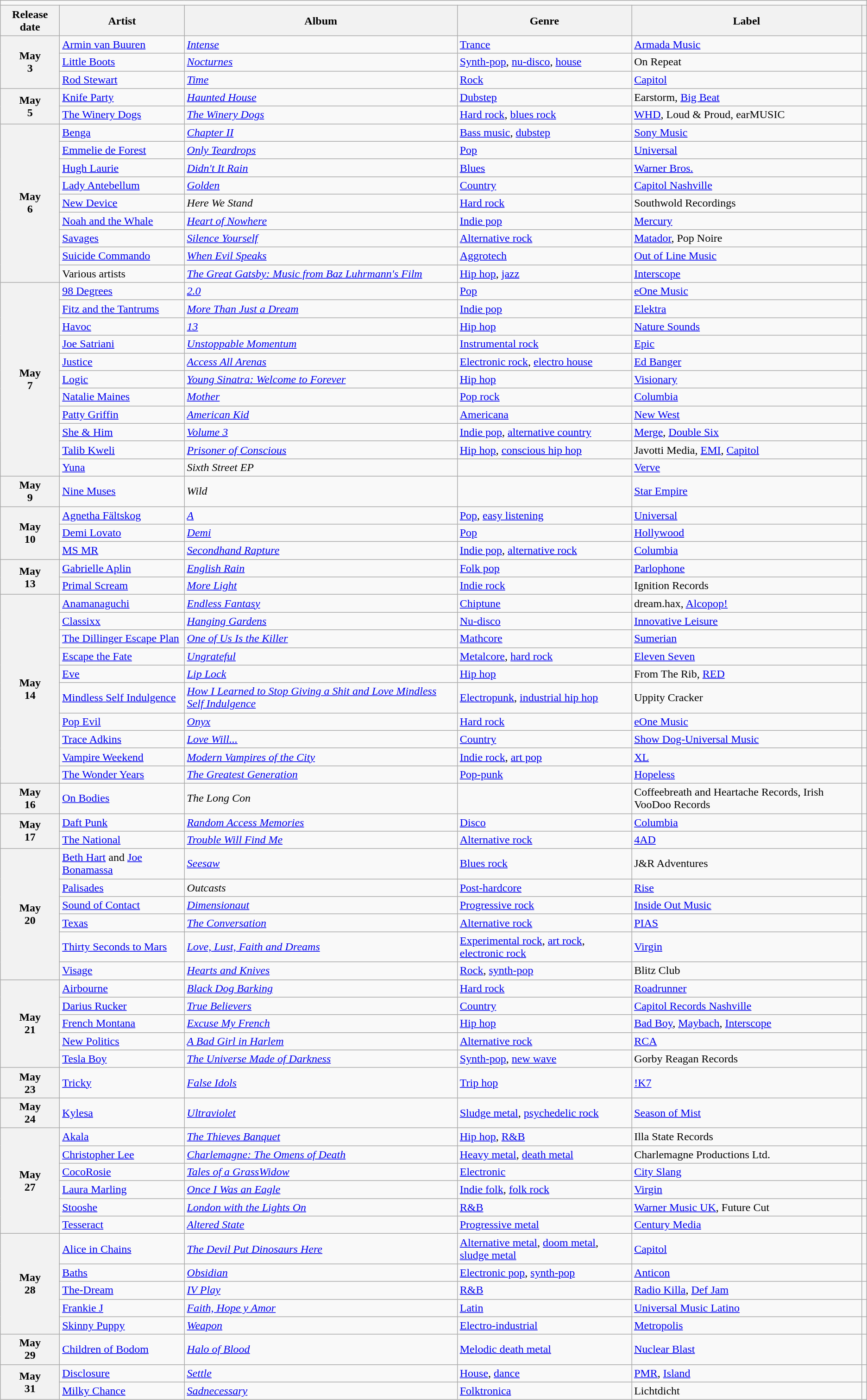<table class="wikitable plainrowheaders">
<tr>
<td colspan="6" style="text-align:center;"></td>
</tr>
<tr>
<th scope="col">Release date</th>
<th scope="col">Artist</th>
<th scope="col">Album</th>
<th scope="col">Genre</th>
<th scope="col">Label</th>
<th scope="col"></th>
</tr>
<tr>
<th scope="row" rowspan="3" style="text-align:center;">May<br>3</th>
<td><a href='#'>Armin van Buuren</a></td>
<td><em><a href='#'>Intense</a></em></td>
<td><a href='#'>Trance</a></td>
<td><a href='#'>Armada Music</a></td>
<td></td>
</tr>
<tr>
<td><a href='#'>Little Boots</a></td>
<td><em><a href='#'>Nocturnes</a></em></td>
<td><a href='#'>Synth-pop</a>, <a href='#'>nu-disco</a>, <a href='#'>house</a></td>
<td>On Repeat</td>
<td></td>
</tr>
<tr>
<td><a href='#'>Rod Stewart</a></td>
<td><em><a href='#'>Time</a></em></td>
<td><a href='#'>Rock</a></td>
<td><a href='#'>Capitol</a></td>
<td></td>
</tr>
<tr>
<th scope="row" rowspan="2" style="text-align:center;">May<br>5</th>
<td><a href='#'>Knife Party</a></td>
<td><em><a href='#'>Haunted House</a></em></td>
<td><a href='#'>Dubstep</a></td>
<td>Earstorm, <a href='#'>Big Beat</a></td>
<td></td>
</tr>
<tr>
<td><a href='#'>The Winery Dogs</a></td>
<td><em><a href='#'>The Winery Dogs</a></em></td>
<td><a href='#'>Hard rock</a>, <a href='#'>blues rock</a></td>
<td><a href='#'>WHD</a>, Loud & Proud, earMUSIC</td>
<td></td>
</tr>
<tr>
<th scope="row" rowspan="9" style="text-align:center;">May<br>6</th>
<td><a href='#'>Benga</a></td>
<td><em><a href='#'>Chapter II</a></em></td>
<td><a href='#'>Bass music</a>, <a href='#'>dubstep</a></td>
<td><a href='#'>Sony Music</a></td>
<td></td>
</tr>
<tr>
<td><a href='#'>Emmelie de Forest</a></td>
<td><em><a href='#'>Only Teardrops</a></em></td>
<td><a href='#'>Pop</a></td>
<td><a href='#'>Universal</a></td>
<td></td>
</tr>
<tr>
<td><a href='#'>Hugh Laurie</a></td>
<td><em><a href='#'>Didn't It Rain</a></em></td>
<td><a href='#'>Blues</a></td>
<td><a href='#'>Warner Bros.</a></td>
<td></td>
</tr>
<tr>
<td><a href='#'>Lady Antebellum</a></td>
<td><em><a href='#'>Golden</a></em></td>
<td><a href='#'>Country</a></td>
<td><a href='#'>Capitol Nashville</a></td>
<td></td>
</tr>
<tr>
<td><a href='#'>New Device</a></td>
<td><em>Here We Stand</em></td>
<td><a href='#'>Hard rock</a></td>
<td>Southwold Recordings</td>
<td></td>
</tr>
<tr>
<td><a href='#'>Noah and the Whale</a></td>
<td><em><a href='#'>Heart of Nowhere</a></em></td>
<td><a href='#'>Indie pop</a></td>
<td><a href='#'>Mercury</a></td>
<td></td>
</tr>
<tr>
<td><a href='#'>Savages</a></td>
<td><em><a href='#'>Silence Yourself</a></em></td>
<td><a href='#'>Alternative rock</a></td>
<td><a href='#'>Matador</a>, Pop Noire</td>
<td></td>
</tr>
<tr>
<td><a href='#'>Suicide Commando</a></td>
<td><em><a href='#'>When Evil Speaks</a></em></td>
<td><a href='#'>Aggrotech</a></td>
<td><a href='#'>Out of Line Music</a></td>
<td></td>
</tr>
<tr>
<td>Various artists</td>
<td><em><a href='#'>The Great Gatsby: Music from Baz Luhrmann's Film</a></em></td>
<td><a href='#'>Hip hop</a>, <a href='#'>jazz</a></td>
<td><a href='#'>Interscope</a></td>
<td></td>
</tr>
<tr>
<th scope="row" rowspan="11" style="text-align:center;">May<br>7</th>
<td><a href='#'>98 Degrees</a></td>
<td><em><a href='#'>2.0</a></em></td>
<td><a href='#'>Pop</a></td>
<td><a href='#'>eOne Music</a></td>
<td></td>
</tr>
<tr>
<td><a href='#'>Fitz and the Tantrums</a></td>
<td><em><a href='#'>More Than Just a Dream</a></em></td>
<td><a href='#'>Indie pop</a></td>
<td><a href='#'>Elektra</a></td>
<td></td>
</tr>
<tr>
<td><a href='#'>Havoc</a></td>
<td><em><a href='#'>13</a></em></td>
<td><a href='#'>Hip hop</a></td>
<td><a href='#'>Nature Sounds</a></td>
<td></td>
</tr>
<tr>
<td><a href='#'>Joe Satriani</a></td>
<td><em><a href='#'>Unstoppable Momentum</a></em></td>
<td><a href='#'>Instrumental rock</a></td>
<td><a href='#'>Epic</a></td>
<td></td>
</tr>
<tr>
<td><a href='#'>Justice</a></td>
<td><em><a href='#'>Access All Arenas</a></em></td>
<td><a href='#'>Electronic rock</a>, <a href='#'>electro house</a></td>
<td><a href='#'>Ed Banger</a></td>
<td></td>
</tr>
<tr>
<td><a href='#'>Logic</a></td>
<td><em><a href='#'>Young Sinatra: Welcome to Forever</a></em></td>
<td><a href='#'>Hip hop</a></td>
<td><a href='#'>Visionary</a></td>
<td></td>
</tr>
<tr>
<td><a href='#'>Natalie Maines</a></td>
<td><em><a href='#'>Mother</a></em></td>
<td><a href='#'>Pop rock</a></td>
<td><a href='#'>Columbia</a></td>
<td></td>
</tr>
<tr>
<td><a href='#'>Patty Griffin</a></td>
<td><em><a href='#'>American Kid</a></em></td>
<td><a href='#'>Americana</a></td>
<td><a href='#'>New West</a></td>
<td></td>
</tr>
<tr>
<td><a href='#'>She & Him</a></td>
<td><em><a href='#'>Volume 3</a></em></td>
<td><a href='#'>Indie pop</a>, <a href='#'>alternative country</a></td>
<td><a href='#'>Merge</a>, <a href='#'>Double Six</a></td>
<td></td>
</tr>
<tr>
<td><a href='#'>Talib Kweli</a></td>
<td><em><a href='#'>Prisoner of Conscious</a></em></td>
<td><a href='#'>Hip hop</a>, <a href='#'>conscious hip hop</a></td>
<td>Javotti Media, <a href='#'>EMI</a>, <a href='#'>Capitol</a></td>
<td></td>
</tr>
<tr>
<td><a href='#'>Yuna</a></td>
<td><em>Sixth Street EP</em></td>
<td></td>
<td><a href='#'>Verve</a></td>
<td></td>
</tr>
<tr>
<th scope="row" style="text-align:center;">May<br>9</th>
<td><a href='#'>Nine Muses</a></td>
<td><em>Wild</em></td>
<td></td>
<td><a href='#'>Star Empire</a></td>
<td></td>
</tr>
<tr>
<th scope="row" rowspan="3" style="text-align:center;">May<br>10</th>
<td><a href='#'>Agnetha Fältskog</a></td>
<td><em><a href='#'>A</a></em></td>
<td><a href='#'>Pop</a>, <a href='#'>easy listening</a></td>
<td><a href='#'>Universal</a></td>
<td></td>
</tr>
<tr>
<td><a href='#'>Demi Lovato</a></td>
<td><em><a href='#'>Demi</a></em></td>
<td><a href='#'>Pop</a></td>
<td><a href='#'>Hollywood</a></td>
<td></td>
</tr>
<tr>
<td><a href='#'>MS MR</a></td>
<td><em><a href='#'>Secondhand Rapture</a></em></td>
<td><a href='#'>Indie pop</a>, <a href='#'>alternative rock</a></td>
<td><a href='#'>Columbia</a></td>
<td></td>
</tr>
<tr>
<th scope="row" rowspan="2" style="text-align:center;">May<br>13</th>
<td><a href='#'>Gabrielle Aplin</a></td>
<td><em><a href='#'>English Rain</a></em></td>
<td><a href='#'>Folk pop</a></td>
<td><a href='#'>Parlophone</a></td>
<td></td>
</tr>
<tr>
<td><a href='#'>Primal Scream</a></td>
<td><em><a href='#'>More Light</a></em></td>
<td><a href='#'>Indie rock</a></td>
<td>Ignition Records</td>
<td></td>
</tr>
<tr>
<th scope="row" rowspan="10" style="text-align:center;">May<br>14</th>
<td><a href='#'>Anamanaguchi</a></td>
<td><em><a href='#'>Endless Fantasy</a></em></td>
<td><a href='#'>Chiptune</a></td>
<td>dream.hax, <a href='#'>Alcopop!</a></td>
<td></td>
</tr>
<tr>
<td><a href='#'>Classixx</a></td>
<td><em><a href='#'>Hanging Gardens</a></em></td>
<td><a href='#'>Nu-disco</a></td>
<td><a href='#'>Innovative Leisure</a></td>
<td></td>
</tr>
<tr>
<td><a href='#'>The Dillinger Escape Plan</a></td>
<td><em><a href='#'>One of Us Is the Killer</a></em></td>
<td><a href='#'>Mathcore</a></td>
<td><a href='#'>Sumerian</a></td>
<td></td>
</tr>
<tr>
<td><a href='#'>Escape the Fate</a></td>
<td><em><a href='#'>Ungrateful</a></em></td>
<td><a href='#'>Metalcore</a>, <a href='#'>hard rock</a></td>
<td><a href='#'>Eleven Seven</a></td>
<td></td>
</tr>
<tr>
<td><a href='#'>Eve</a></td>
<td><em><a href='#'>Lip Lock</a></em></td>
<td><a href='#'>Hip hop</a></td>
<td>From The Rib, <a href='#'>RED</a></td>
<td></td>
</tr>
<tr>
<td><a href='#'>Mindless Self Indulgence</a></td>
<td><em><a href='#'>How I Learned to Stop Giving a Shit and Love Mindless Self Indulgence</a></em></td>
<td><a href='#'>Electropunk</a>, <a href='#'>industrial hip hop</a></td>
<td>Uppity Cracker</td>
<td></td>
</tr>
<tr>
<td><a href='#'>Pop Evil</a></td>
<td><em><a href='#'>Onyx</a></em></td>
<td><a href='#'>Hard rock</a></td>
<td><a href='#'>eOne Music</a></td>
<td></td>
</tr>
<tr>
<td><a href='#'>Trace Adkins</a></td>
<td><em><a href='#'>Love Will...</a></em></td>
<td><a href='#'>Country</a></td>
<td><a href='#'>Show Dog-Universal Music</a></td>
<td></td>
</tr>
<tr>
<td><a href='#'>Vampire Weekend</a></td>
<td><em><a href='#'>Modern Vampires of the City</a></em></td>
<td><a href='#'>Indie rock</a>, <a href='#'>art pop</a></td>
<td><a href='#'>XL</a></td>
<td></td>
</tr>
<tr>
<td><a href='#'>The Wonder Years</a></td>
<td><em><a href='#'>The Greatest Generation</a></em></td>
<td><a href='#'>Pop-punk</a></td>
<td><a href='#'>Hopeless</a></td>
<td></td>
</tr>
<tr>
<th scope="row" style="text-align:center;">May<br>16</th>
<td><a href='#'>On Bodies</a></td>
<td><em>The Long Con</em></td>
<td></td>
<td>Coffeebreath and Heartache Records, Irish VooDoo Records</td>
<td></td>
</tr>
<tr>
<th scope="row" rowspan="2" style="text-align:center;">May<br>17</th>
<td><a href='#'>Daft Punk</a></td>
<td><em><a href='#'>Random Access Memories</a></em></td>
<td><a href='#'>Disco</a></td>
<td><a href='#'>Columbia</a></td>
<td></td>
</tr>
<tr>
<td><a href='#'>The National</a></td>
<td><em><a href='#'>Trouble Will Find Me</a></em></td>
<td><a href='#'>Alternative rock</a></td>
<td><a href='#'>4AD</a></td>
<td></td>
</tr>
<tr>
<th scope="row" rowspan="6" style="text-align:center;">May<br>20</th>
<td><a href='#'>Beth Hart</a> and <a href='#'>Joe Bonamassa</a></td>
<td><em><a href='#'>Seesaw</a></em></td>
<td><a href='#'>Blues rock</a></td>
<td>J&R Adventures</td>
<td></td>
</tr>
<tr>
<td><a href='#'>Palisades</a></td>
<td><em>Outcasts</em></td>
<td><a href='#'>Post-hardcore</a></td>
<td><a href='#'>Rise</a></td>
<td></td>
</tr>
<tr>
<td><a href='#'>Sound of Contact</a></td>
<td><em><a href='#'>Dimensionaut</a></em></td>
<td><a href='#'>Progressive rock</a></td>
<td><a href='#'>Inside Out Music</a></td>
<td></td>
</tr>
<tr>
<td><a href='#'>Texas</a></td>
<td><em><a href='#'>The Conversation</a></em></td>
<td><a href='#'>Alternative rock</a></td>
<td><a href='#'>PIAS</a></td>
<td></td>
</tr>
<tr>
<td><a href='#'>Thirty Seconds to Mars</a></td>
<td><em><a href='#'>Love, Lust, Faith and Dreams</a></em></td>
<td><a href='#'>Experimental rock</a>, <a href='#'>art rock</a>, <a href='#'>electronic rock</a></td>
<td><a href='#'>Virgin</a></td>
<td></td>
</tr>
<tr>
<td><a href='#'>Visage</a></td>
<td><em><a href='#'>Hearts and Knives</a></em></td>
<td><a href='#'>Rock</a>, <a href='#'>synth-pop</a></td>
<td>Blitz Club</td>
<td></td>
</tr>
<tr>
<th scope="row" rowspan="5" style="text-align:center;">May<br>21</th>
<td><a href='#'>Airbourne</a></td>
<td><em><a href='#'>Black Dog Barking</a></em></td>
<td><a href='#'>Hard rock</a></td>
<td><a href='#'>Roadrunner</a></td>
<td></td>
</tr>
<tr>
<td><a href='#'>Darius Rucker</a></td>
<td><em><a href='#'>True Believers</a></em></td>
<td><a href='#'>Country</a></td>
<td><a href='#'>Capitol Records Nashville</a></td>
<td></td>
</tr>
<tr>
<td><a href='#'>French Montana</a></td>
<td><em><a href='#'>Excuse My French</a></em></td>
<td><a href='#'>Hip hop</a></td>
<td><a href='#'>Bad Boy</a>, <a href='#'>Maybach</a>, <a href='#'>Interscope</a></td>
<td></td>
</tr>
<tr>
<td><a href='#'>New Politics</a></td>
<td><em><a href='#'>A Bad Girl in Harlem</a></em></td>
<td><a href='#'>Alternative rock</a></td>
<td><a href='#'>RCA</a></td>
<td></td>
</tr>
<tr>
<td><a href='#'>Tesla Boy</a></td>
<td><em><a href='#'>The Universe Made of Darkness</a></em></td>
<td><a href='#'>Synth-pop</a>, <a href='#'>new wave</a></td>
<td>Gorby Reagan Records</td>
<td></td>
</tr>
<tr>
<th scope="row" style="text-align:center;">May<br>23</th>
<td><a href='#'>Tricky</a></td>
<td><em><a href='#'>False Idols</a></em></td>
<td><a href='#'>Trip hop</a></td>
<td><a href='#'>!K7</a></td>
<td></td>
</tr>
<tr>
<th scope="row" style="text-align:center;">May<br>24</th>
<td><a href='#'>Kylesa</a></td>
<td><em><a href='#'>Ultraviolet</a></em></td>
<td><a href='#'>Sludge metal</a>, <a href='#'>psychedelic rock</a></td>
<td><a href='#'>Season of Mist</a></td>
<td></td>
</tr>
<tr>
<th scope="row" rowspan="6" style="text-align:center;">May<br>27</th>
<td><a href='#'>Akala</a></td>
<td><em><a href='#'>The Thieves Banquet</a></em></td>
<td><a href='#'>Hip hop</a>, <a href='#'>R&B</a></td>
<td>Illa State Records</td>
<td></td>
</tr>
<tr>
<td><a href='#'>Christopher Lee</a></td>
<td><em><a href='#'>Charlemagne: The Omens of Death</a></em></td>
<td><a href='#'>Heavy metal</a>, <a href='#'>death metal</a></td>
<td>Charlemagne Productions Ltd.</td>
<td></td>
</tr>
<tr>
<td><a href='#'>CocoRosie</a></td>
<td><em><a href='#'>Tales of a GrassWidow</a></em></td>
<td><a href='#'>Electronic</a></td>
<td><a href='#'>City Slang</a></td>
<td></td>
</tr>
<tr>
<td><a href='#'>Laura Marling</a></td>
<td><em><a href='#'>Once I Was an Eagle</a></em></td>
<td><a href='#'>Indie folk</a>, <a href='#'>folk rock</a></td>
<td><a href='#'>Virgin</a></td>
<td></td>
</tr>
<tr>
<td><a href='#'>Stooshe</a></td>
<td><em><a href='#'>London with the Lights On</a></em></td>
<td><a href='#'>R&B</a></td>
<td><a href='#'>Warner Music UK</a>, Future Cut</td>
<td></td>
</tr>
<tr>
<td><a href='#'>Tesseract</a></td>
<td><em><a href='#'>Altered State</a></em></td>
<td><a href='#'>Progressive metal</a></td>
<td><a href='#'>Century Media</a></td>
<td></td>
</tr>
<tr>
<th scope="row" rowspan="5" style="text-align:center;">May<br>28</th>
<td><a href='#'>Alice in Chains</a></td>
<td><em><a href='#'>The Devil Put Dinosaurs Here</a></em></td>
<td><a href='#'>Alternative metal</a>, <a href='#'>doom metal</a>,  <a href='#'>sludge metal</a></td>
<td><a href='#'>Capitol</a></td>
<td></td>
</tr>
<tr>
<td><a href='#'>Baths</a></td>
<td><em><a href='#'>Obsidian</a></em></td>
<td><a href='#'>Electronic pop</a>, <a href='#'>synth-pop</a></td>
<td><a href='#'>Anticon</a></td>
<td></td>
</tr>
<tr>
<td><a href='#'>The-Dream</a></td>
<td><em><a href='#'>IV Play</a></em></td>
<td><a href='#'>R&B</a></td>
<td><a href='#'>Radio Killa</a>, <a href='#'>Def Jam</a></td>
<td></td>
</tr>
<tr>
<td><a href='#'>Frankie J</a></td>
<td><em><a href='#'>Faith, Hope y Amor</a></em></td>
<td><a href='#'>Latin</a></td>
<td><a href='#'>Universal Music Latino</a></td>
<td></td>
</tr>
<tr>
<td><a href='#'>Skinny Puppy</a></td>
<td><em><a href='#'>Weapon</a></em></td>
<td><a href='#'>Electro-industrial</a></td>
<td><a href='#'>Metropolis</a></td>
<td></td>
</tr>
<tr>
<th scope="row" style="text-align:center;">May<br>29</th>
<td><a href='#'>Children of Bodom</a></td>
<td><em><a href='#'>Halo of Blood</a></em></td>
<td><a href='#'>Melodic death metal</a></td>
<td><a href='#'>Nuclear Blast</a></td>
<td></td>
</tr>
<tr>
<th scope="row" rowspan="2" style="text-align:center;">May<br>31</th>
<td><a href='#'>Disclosure</a></td>
<td><em><a href='#'>Settle</a></em></td>
<td><a href='#'>House</a>, <a href='#'>dance</a></td>
<td><a href='#'>PMR</a>, <a href='#'>Island</a></td>
<td></td>
</tr>
<tr>
<td><a href='#'>Milky Chance</a></td>
<td><em><a href='#'>Sadnecessary</a></em></td>
<td><a href='#'>Folktronica</a></td>
<td>Lichtdicht</td>
<td></td>
</tr>
</table>
